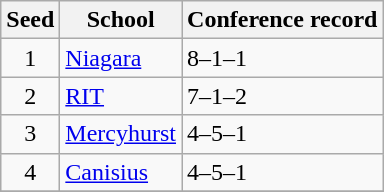<table class="wikitable">
<tr>
<th>Seed</th>
<th>School</th>
<th>Conference record</th>
</tr>
<tr>
<td align=center>1</td>
<td><a href='#'>Niagara</a></td>
<td>8–1–1</td>
</tr>
<tr>
<td align=center>2</td>
<td><a href='#'>RIT</a></td>
<td>7–1–2</td>
</tr>
<tr>
<td align=center>3</td>
<td><a href='#'>Mercyhurst</a></td>
<td>4–5–1</td>
</tr>
<tr>
<td align=center>4</td>
<td><a href='#'>Canisius</a></td>
<td>4–5–1</td>
</tr>
<tr>
</tr>
</table>
